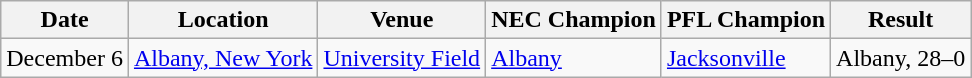<table class="wikitable">
<tr>
<th>Date</th>
<th>Location</th>
<th>Venue</th>
<th>NEC Champion</th>
<th>PFL Champion</th>
<th>Result</th>
</tr>
<tr>
<td>December 6</td>
<td><a href='#'>Albany, New York</a></td>
<td><a href='#'>University Field</a></td>
<td><a href='#'>Albany</a></td>
<td><a href='#'>Jacksonville</a></td>
<td>Albany, 28–0</td>
</tr>
</table>
